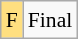<table class="wikitable" style="margin:0.5em auto; font-size:90%; line-height:1.25em;">
<tr>
<td bgcolor="#FFDF80" align=center>F</td>
<td>Final</td>
</tr>
</table>
